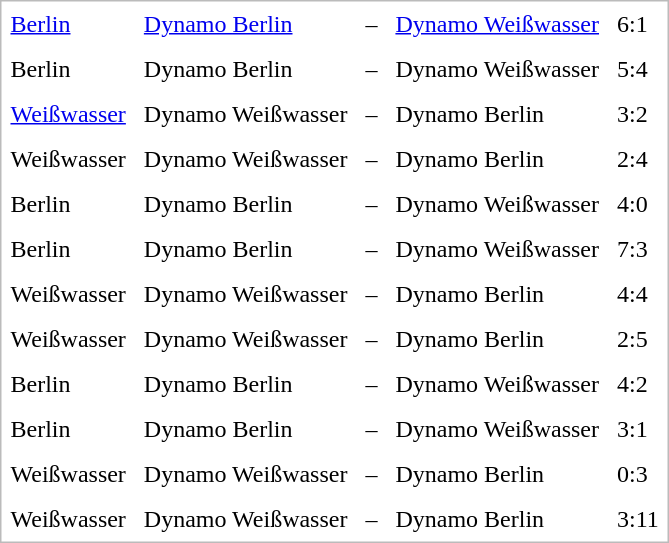<table cellspacing="0" border="0" cellpadding="6" style="border:1px solid #bbb; background-color:#FFFFFF;">
<tr>
<td><a href='#'>Berlin</a></td>
<td><a href='#'>Dynamo Berlin</a></td>
<td>–</td>
<td><a href='#'>Dynamo Weißwasser</a></td>
<td>6:1</td>
</tr>
<tr>
<td>Berlin</td>
<td>Dynamo Berlin</td>
<td>–</td>
<td>Dynamo Weißwasser</td>
<td>5:4</td>
</tr>
<tr>
<td><a href='#'>Weißwasser</a></td>
<td>Dynamo Weißwasser</td>
<td>–</td>
<td>Dynamo Berlin</td>
<td>3:2</td>
</tr>
<tr>
<td>Weißwasser</td>
<td>Dynamo Weißwasser</td>
<td>–</td>
<td>Dynamo Berlin</td>
<td>2:4</td>
</tr>
<tr>
<td>Berlin</td>
<td>Dynamo Berlin</td>
<td>–</td>
<td>Dynamo Weißwasser</td>
<td>4:0</td>
</tr>
<tr>
<td>Berlin</td>
<td>Dynamo Berlin</td>
<td>–</td>
<td>Dynamo Weißwasser</td>
<td>7:3</td>
</tr>
<tr>
<td>Weißwasser</td>
<td>Dynamo Weißwasser</td>
<td>–</td>
<td>Dynamo Berlin</td>
<td>4:4</td>
</tr>
<tr>
<td>Weißwasser</td>
<td>Dynamo Weißwasser</td>
<td>–</td>
<td>Dynamo Berlin</td>
<td>2:5</td>
</tr>
<tr>
<td>Berlin</td>
<td>Dynamo Berlin</td>
<td>–</td>
<td>Dynamo Weißwasser</td>
<td>4:2</td>
</tr>
<tr>
<td>Berlin</td>
<td>Dynamo Berlin</td>
<td>–</td>
<td>Dynamo Weißwasser</td>
<td>3:1</td>
</tr>
<tr>
<td>Weißwasser</td>
<td>Dynamo Weißwasser</td>
<td>–</td>
<td>Dynamo Berlin</td>
<td>0:3</td>
</tr>
<tr>
<td>Weißwasser</td>
<td>Dynamo Weißwasser</td>
<td>–</td>
<td>Dynamo Berlin</td>
<td>3:11</td>
</tr>
</table>
